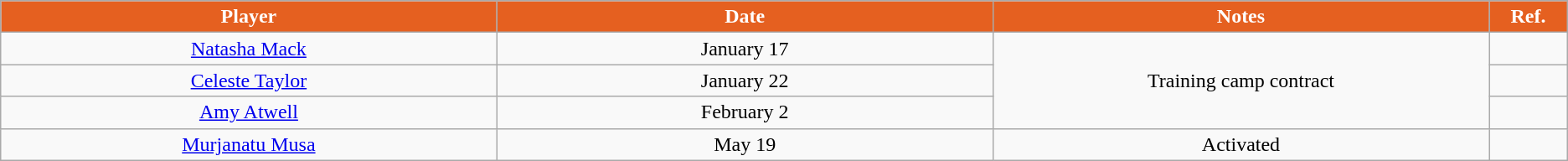<table class="wikitable sortable sortable" style="text-align: center">
<tr>
<th style="background:#E56020; color:white" width="10%">Player</th>
<th style="background:#E56020; color:white" width="10%">Date</th>
<th style="background:#E56020; color:white" width="10%">Notes</th>
<th style="background:#E56020; color:white" width="1%" class="unsortable">Ref.</th>
</tr>
<tr>
<td><a href='#'>Natasha Mack</a></td>
<td>January 17</td>
<td rowspan=3>Training camp contract</td>
<td></td>
</tr>
<tr>
<td><a href='#'>Celeste Taylor</a></td>
<td>January 22</td>
<td></td>
</tr>
<tr>
<td><a href='#'>Amy Atwell</a></td>
<td>February 2</td>
<td></td>
</tr>
<tr>
<td><a href='#'>Murjanatu Musa</a></td>
<td>May 19</td>
<td>Activated</td>
<td></td>
</tr>
</table>
